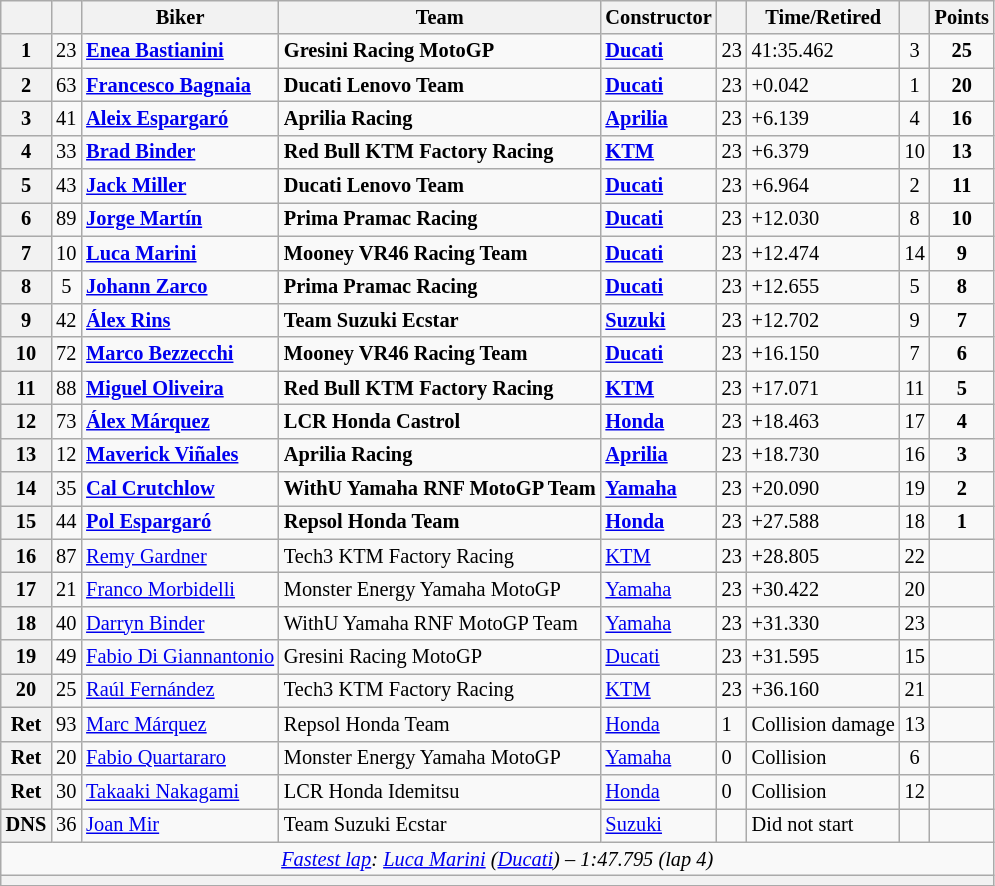<table class="wikitable sortable" style="font-size: 85%;">
<tr>
<th scope="col"></th>
<th scope="col"></th>
<th scope="col">Biker</th>
<th scope="col">Team</th>
<th scope="col">Constructor</th>
<th scope="col" class="unsortable"></th>
<th scope="col" class="unsortable">Time/Retired</th>
<th scope="col"></th>
<th scope="col">Points</th>
</tr>
<tr>
<th scope="row">1</th>
<td align="center">23</td>
<td> <strong><a href='#'>Enea Bastianini</a></strong></td>
<td><strong>Gresini Racing MotoGP</strong></td>
<td><strong><a href='#'>Ducati</a></strong></td>
<td>23</td>
<td>41:35.462</td>
<td align="center">3</td>
<td align="center"><strong>25</strong></td>
</tr>
<tr>
<th scope="row">2</th>
<td align="center">63</td>
<td> <strong><a href='#'>Francesco Bagnaia</a></strong></td>
<td><strong>Ducati Lenovo Team</strong></td>
<td><strong><a href='#'>Ducati</a></strong></td>
<td>23</td>
<td>+0.042</td>
<td align="center">1</td>
<td align="center"><strong>20</strong></td>
</tr>
<tr>
<th scope="row">3</th>
<td align="center">41</td>
<td> <strong><a href='#'>Aleix Espargaró</a></strong></td>
<td><strong>Aprilia Racing</strong></td>
<td><strong><a href='#'>Aprilia</a></strong></td>
<td>23</td>
<td>+6.139</td>
<td align="center">4</td>
<td align="center"><strong>16</strong></td>
</tr>
<tr>
<th scope="row">4</th>
<td align="center">33</td>
<td> <strong><a href='#'>Brad Binder</a></strong></td>
<td><strong>Red Bull KTM Factory Racing</strong></td>
<td><strong><a href='#'>KTM</a></strong></td>
<td>23</td>
<td>+6.379</td>
<td align="center">10</td>
<td align="center"><strong>13</strong></td>
</tr>
<tr>
<th scope="row">5</th>
<td align="center">43</td>
<td> <strong><a href='#'>Jack Miller</a></strong></td>
<td><strong>Ducati Lenovo Team</strong></td>
<td><strong><a href='#'>Ducati</a></strong></td>
<td>23</td>
<td>+6.964</td>
<td align="center">2</td>
<td align="center"><strong>11</strong></td>
</tr>
<tr>
<th scope="row">6</th>
<td align="center">89</td>
<td> <strong><a href='#'>Jorge Martín</a></strong></td>
<td><strong>Prima Pramac Racing</strong></td>
<td><strong><a href='#'>Ducati</a></strong></td>
<td>23</td>
<td>+12.030</td>
<td align="center">8</td>
<td align="center"><strong>10</strong></td>
</tr>
<tr>
<th scope="row">7</th>
<td align="center">10</td>
<td> <strong><a href='#'>Luca Marini</a></strong></td>
<td><strong>Mooney VR46 Racing Team</strong></td>
<td><strong><a href='#'>Ducati</a></strong></td>
<td>23</td>
<td>+12.474</td>
<td align="center">14</td>
<td align="center"><strong>9</strong></td>
</tr>
<tr>
<th scope="row">8</th>
<td align="center">5</td>
<td> <strong><a href='#'>Johann Zarco</a></strong></td>
<td><strong>Prima Pramac Racing</strong></td>
<td><strong><a href='#'>Ducati</a></strong></td>
<td>23</td>
<td>+12.655</td>
<td align="center">5</td>
<td align="center"><strong>8</strong></td>
</tr>
<tr>
<th scope="row">9</th>
<td align="center">42</td>
<td> <strong><a href='#'>Álex Rins</a></strong></td>
<td><strong>Team Suzuki Ecstar</strong></td>
<td><strong><a href='#'>Suzuki</a></strong></td>
<td>23</td>
<td>+12.702</td>
<td align="center">9</td>
<td align="center"><strong>7</strong></td>
</tr>
<tr>
<th scope="row">10</th>
<td align="center">72</td>
<td> <strong><a href='#'>Marco Bezzecchi</a></strong></td>
<td><strong>Mooney VR46 Racing Team</strong></td>
<td><strong><a href='#'>Ducati</a></strong></td>
<td>23</td>
<td>+16.150</td>
<td align="center">7</td>
<td align="center"><strong>6</strong></td>
</tr>
<tr>
<th scope="row">11</th>
<td align="center">88</td>
<td> <strong><a href='#'>Miguel Oliveira</a></strong></td>
<td><strong>Red Bull KTM Factory Racing</strong></td>
<td><strong><a href='#'>KTM</a></strong></td>
<td>23</td>
<td>+17.071</td>
<td align="center">11</td>
<td align="center"><strong>5</strong></td>
</tr>
<tr>
<th scope="row">12</th>
<td align="center">73</td>
<td> <strong><a href='#'>Álex Márquez</a></strong></td>
<td><strong>LCR Honda Castrol</strong></td>
<td><strong><a href='#'>Honda</a></strong></td>
<td>23</td>
<td>+18.463</td>
<td align="center">17</td>
<td align="center"><strong>4</strong></td>
</tr>
<tr>
<th scope="row">13</th>
<td align="center">12</td>
<td> <strong><a href='#'>Maverick Viñales</a></strong></td>
<td><strong>Aprilia Racing</strong></td>
<td><strong><a href='#'>Aprilia</a></strong></td>
<td>23</td>
<td>+18.730</td>
<td align="center">16</td>
<td align="center"><strong>3</strong></td>
</tr>
<tr>
<th scope="row">14</th>
<td align="center">35</td>
<td> <strong><a href='#'>Cal Crutchlow</a></strong></td>
<td><strong>WithU Yamaha RNF MotoGP Team</strong></td>
<td><strong><a href='#'>Yamaha</a></strong></td>
<td>23</td>
<td>+20.090</td>
<td align="center">19</td>
<td align="center"><strong>2</strong></td>
</tr>
<tr>
<th scope="row">15</th>
<td align="center">44</td>
<td> <strong><a href='#'>Pol Espargaró</a></strong></td>
<td><strong>Repsol Honda Team</strong></td>
<td><strong><a href='#'>Honda</a></strong></td>
<td>23</td>
<td>+27.588</td>
<td align="center">18</td>
<td align="center"><strong>1</strong></td>
</tr>
<tr>
<th scope="row">16</th>
<td align="center">87</td>
<td> <a href='#'>Remy Gardner</a></td>
<td>Tech3 KTM Factory Racing</td>
<td><a href='#'>KTM</a></td>
<td>23</td>
<td>+28.805</td>
<td align="center">22</td>
<td></td>
</tr>
<tr>
<th scope="row">17</th>
<td align="center">21</td>
<td> <a href='#'>Franco Morbidelli</a></td>
<td>Monster Energy Yamaha MotoGP</td>
<td><a href='#'>Yamaha</a></td>
<td>23</td>
<td>+30.422</td>
<td align="center">20</td>
<td></td>
</tr>
<tr>
<th scope="row">18</th>
<td align="center">40</td>
<td> <a href='#'>Darryn Binder</a></td>
<td>WithU Yamaha RNF MotoGP Team</td>
<td><a href='#'>Yamaha</a></td>
<td>23</td>
<td>+31.330</td>
<td align="center">23</td>
<td></td>
</tr>
<tr>
<th scope="row">19</th>
<td align="center">49</td>
<td> <a href='#'>Fabio Di Giannantonio</a></td>
<td>Gresini Racing MotoGP</td>
<td><a href='#'>Ducati</a></td>
<td>23</td>
<td>+31.595</td>
<td align="center">15</td>
<td></td>
</tr>
<tr>
<th scope="row">20</th>
<td align="center">25</td>
<td> <a href='#'>Raúl Fernández</a></td>
<td>Tech3 KTM Factory Racing</td>
<td><a href='#'>KTM</a></td>
<td>23</td>
<td>+36.160</td>
<td align="center">21</td>
<td></td>
</tr>
<tr>
<th scope="row">Ret</th>
<td align="center">93</td>
<td> <a href='#'>Marc Márquez</a></td>
<td>Repsol Honda Team</td>
<td><a href='#'>Honda</a></td>
<td>1</td>
<td>Collision damage</td>
<td align="center">13</td>
<td></td>
</tr>
<tr>
<th scope="row">Ret</th>
<td align="center">20</td>
<td> <a href='#'>Fabio Quartararo</a></td>
<td>Monster Energy Yamaha MotoGP</td>
<td><a href='#'>Yamaha</a></td>
<td>0</td>
<td>Collision</td>
<td align="center">6</td>
<td></td>
</tr>
<tr>
<th scope="row">Ret</th>
<td align="center">30</td>
<td> <a href='#'>Takaaki Nakagami</a></td>
<td>LCR Honda Idemitsu</td>
<td><a href='#'>Honda</a></td>
<td>0</td>
<td>Collision</td>
<td align="center">12</td>
<td></td>
</tr>
<tr>
<th scope="row">DNS</th>
<td align="center">36</td>
<td> <a href='#'>Joan Mir</a></td>
<td>Team Suzuki Ecstar</td>
<td><a href='#'>Suzuki</a></td>
<td></td>
<td>Did not start</td>
<td align="center"></td>
<td></td>
</tr>
<tr class="sortbottom">
<td colspan="9" style="text-align:center"><em><a href='#'>Fastest lap</a>:  <a href='#'>Luca Marini</a> (<a href='#'>Ducati</a>) – 1:47.795 (lap 4)</em></td>
</tr>
<tr>
<th colspan=9></th>
</tr>
</table>
